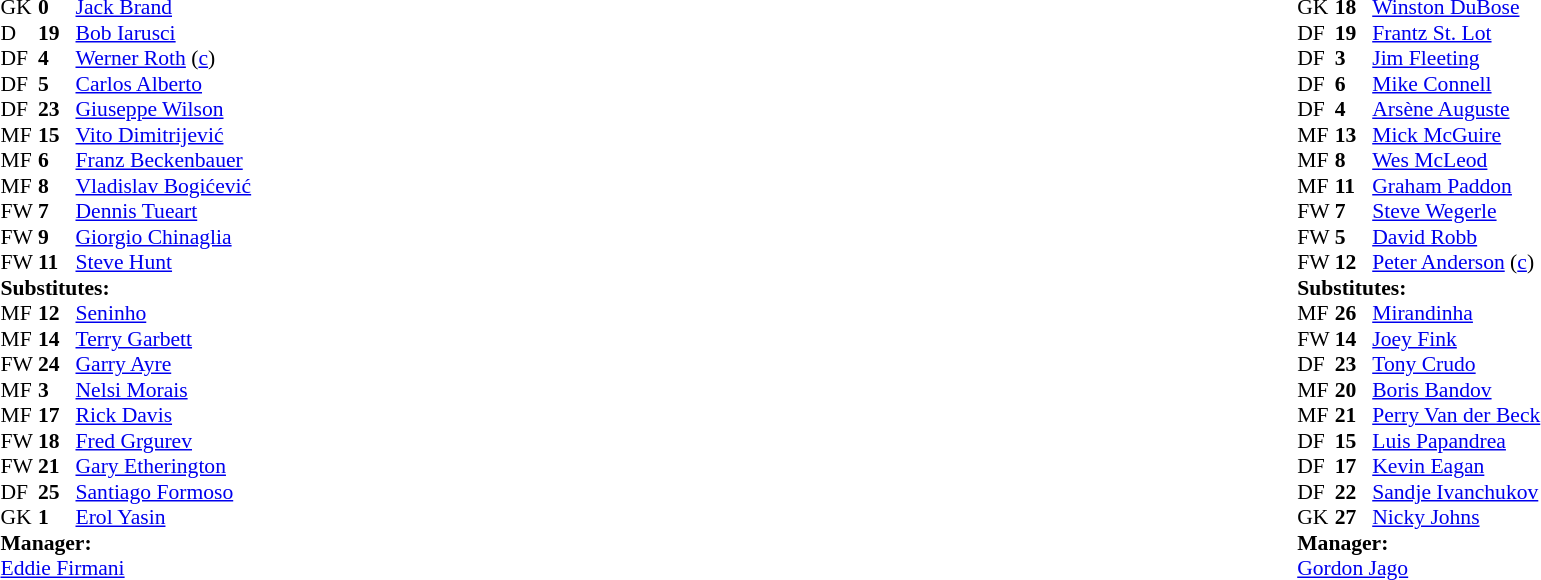<table style="width:100%;">
<tr>
<td style="vertical-align:top; width:50%;"><br><table style="font-size: 90%" cellspacing="0" cellpadding="0">
<tr>
<td colspan="4"></td>
</tr>
<tr>
<th width="25"></th>
<th width="25"></th>
</tr>
<tr>
<td>GK</td>
<td><strong>0</strong></td>
<td> <a href='#'>Jack Brand</a></td>
</tr>
<tr>
<td>D</td>
<td><strong>19</strong></td>
<td> <a href='#'>Bob Iarusci</a></td>
</tr>
<tr>
<td>DF</td>
<td><strong>4</strong></td>
<td> <a href='#'>Werner Roth</a> (<a href='#'>c</a>)</td>
</tr>
<tr>
<td>DF</td>
<td><strong>5</strong></td>
<td> <a href='#'>Carlos Alberto</a></td>
<td></td>
</tr>
<tr>
<td>DF</td>
<td><strong>23</strong></td>
<td> <a href='#'>Giuseppe Wilson</a></td>
</tr>
<tr>
<td>MF</td>
<td><strong>15</strong></td>
<td> <a href='#'>Vito Dimitrijević</a></td>
<td></td>
<td></td>
</tr>
<tr>
<td>MF</td>
<td><strong>6</strong></td>
<td> <a href='#'>Franz Beckenbauer</a></td>
</tr>
<tr>
<td>MF</td>
<td><strong>8</strong></td>
<td> <a href='#'>Vladislav Bogićević</a></td>
<td></td>
<td></td>
</tr>
<tr>
<td>FW</td>
<td><strong>7</strong></td>
<td> <a href='#'>Dennis Tueart</a></td>
<td></td>
<td></td>
</tr>
<tr>
<td>FW</td>
<td><strong>9</strong></td>
<td> <a href='#'>Giorgio Chinaglia</a></td>
<td></td>
<td></td>
</tr>
<tr>
<td>FW</td>
<td><strong>11</strong></td>
<td> <a href='#'>Steve Hunt</a></td>
</tr>
<tr>
<td colspan="4"><strong>Substitutes:</strong></td>
</tr>
<tr>
<td>MF</td>
<td><strong>12</strong></td>
<td> <a href='#'>Seninho</a></td>
<td></td>
<td></td>
</tr>
<tr>
<td>MF</td>
<td><strong>14</strong></td>
<td> <a href='#'>Terry Garbett</a></td>
<td></td>
<td></td>
</tr>
<tr>
<td>FW</td>
<td><strong>24</strong></td>
<td> <a href='#'>Garry Ayre</a></td>
<td></td>
<td></td>
</tr>
<tr>
<td>MF</td>
<td><strong>3</strong></td>
<td> <a href='#'>Nelsi Morais</a></td>
</tr>
<tr>
<td>MF</td>
<td><strong>17</strong></td>
<td> <a href='#'>Rick Davis</a></td>
</tr>
<tr>
<td>FW</td>
<td><strong>18</strong></td>
<td> <a href='#'>Fred Grgurev</a></td>
</tr>
<tr>
<td>FW</td>
<td><strong>21</strong></td>
<td> <a href='#'>Gary Etherington</a></td>
</tr>
<tr>
<td>DF</td>
<td><strong>25</strong></td>
<td> <a href='#'>Santiago Formoso</a></td>
</tr>
<tr>
<td>GK</td>
<td><strong>1</strong></td>
<td> <a href='#'>Erol Yasin</a></td>
</tr>
<tr>
<td colspan="4"><strong>Manager:</strong></td>
</tr>
<tr>
<td colspan="4"> <a href='#'>Eddie Firmani</a></td>
</tr>
</table>
</td>
<td valign="top"></td>
<td style="vertical-align:top; width:50%;"><br><table cellspacing="0" cellpadding="0" style="font-size:90%; margin:auto;">
<tr>
<td colspan="4"></td>
</tr>
<tr>
<th width="25"></th>
<th width="25"></th>
</tr>
<tr>
<td>GK</td>
<td><strong>18</strong></td>
<td> <a href='#'>Winston DuBose</a></td>
</tr>
<tr>
<td>DF</td>
<td><strong>19</strong></td>
<td> <a href='#'>Frantz St. Lot</a></td>
<td></td>
<td></td>
</tr>
<tr>
<td>DF</td>
<td><strong>3</strong></td>
<td> <a href='#'>Jim Fleeting</a></td>
</tr>
<tr>
<td>DF</td>
<td><strong>6</strong></td>
<td> <a href='#'>Mike Connell</a></td>
</tr>
<tr>
<td>DF</td>
<td><strong>4</strong></td>
<td> <a href='#'>Arsène Auguste</a></td>
<td></td>
</tr>
<tr>
<td>MF</td>
<td><strong>13</strong></td>
<td> <a href='#'>Mick McGuire</a></td>
<td></td>
<td></td>
</tr>
<tr>
<td>MF</td>
<td><strong>8</strong></td>
<td> <a href='#'>Wes McLeod</a></td>
</tr>
<tr>
<td>MF</td>
<td><strong>11</strong></td>
<td> <a href='#'>Graham Paddon</a></td>
</tr>
<tr>
<td>FW</td>
<td><strong>7</strong></td>
<td> <a href='#'>Steve Wegerle</a></td>
</tr>
<tr>
<td>FW</td>
<td><strong>5</strong></td>
<td> <a href='#'>David Robb</a></td>
</tr>
<tr>
<td>FW</td>
<td><strong>12</strong></td>
<td> <a href='#'>Peter Anderson</a> (<a href='#'>c</a>)</td>
</tr>
<tr>
<td colspan="4"><strong>Substitutes:</strong></td>
</tr>
<tr>
<td>MF</td>
<td><strong>26</strong></td>
<td> <a href='#'>Mirandinha</a></td>
<td></td>
<td></td>
</tr>
<tr>
<td>FW</td>
<td><strong>14</strong></td>
<td> <a href='#'>Joey Fink</a></td>
<td></td>
<td></td>
</tr>
<tr>
<td>DF</td>
<td><strong>23</strong></td>
<td> <a href='#'>Tony Crudo</a></td>
</tr>
<tr>
<td>MF</td>
<td><strong>20</strong></td>
<td> <a href='#'>Boris Bandov</a></td>
</tr>
<tr>
<td>MF</td>
<td><strong>21</strong></td>
<td> <a href='#'>Perry Van der Beck</a></td>
</tr>
<tr>
<td>DF</td>
<td><strong>15</strong></td>
<td> <a href='#'>Luis Papandrea</a></td>
</tr>
<tr>
<td>DF</td>
<td><strong>17</strong></td>
<td> <a href='#'>Kevin Eagan</a></td>
</tr>
<tr>
<td>DF</td>
<td><strong>22</strong></td>
<td> <a href='#'>Sandje Ivanchukov</a></td>
</tr>
<tr>
<td>GK</td>
<td><strong>27</strong></td>
<td> <a href='#'>Nicky Johns</a></td>
</tr>
<tr>
<td colspan="4"><strong>Manager:</strong></td>
</tr>
<tr>
<td colspan="4"> <a href='#'>Gordon Jago</a></td>
</tr>
</table>
</td>
</tr>
</table>
